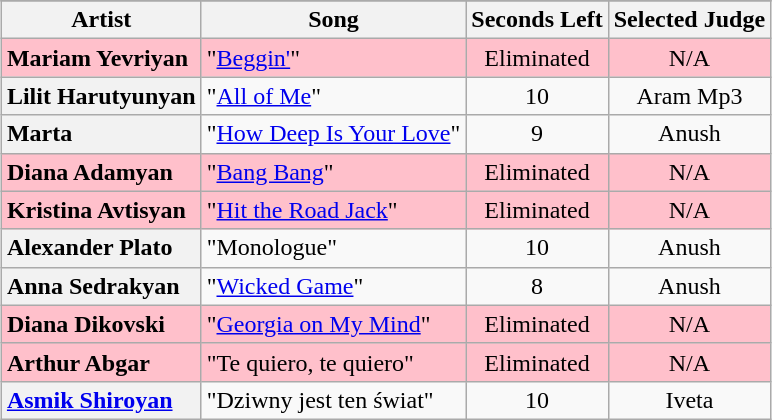<table class="sortable wikitable plainrowheaders" style="margin: 1em auto 1em auto; text-align:center;">
<tr>
</tr>
<tr>
<th scope="col">Artist</th>
<th scope="col">Song</th>
<th scope="col">Seconds Left</th>
<th scope="col">Selected Judge</th>
</tr>
<tr style="background:pink;">
<th scope="row" style="background:pink; text-align:left">Mariam Yevriyan</th>
<td style="text-align:left">"<a href='#'>Beggin'</a>"</td>
<td>Eliminated</td>
<td align="center">N/A</td>
</tr>
<tr>
<th scope="row" style="text-align:left">Lilit Harutyunyan</th>
<td style="text-align:left">"<a href='#'>All of Me</a>"</td>
<td>10</td>
<td>Aram Mp3</td>
</tr>
<tr>
<th scope="row" style="text-align:left">Marta</th>
<td style="text-align:left">"<a href='#'>How Deep Is Your Love</a>"</td>
<td>9</td>
<td>Anush</td>
</tr>
<tr style="background:pink;">
<th scope="row" style="background:pink; text-align:left">Diana Adamyan</th>
<td style="text-align:left">"<a href='#'>Bang Bang</a>"</td>
<td>Eliminated</td>
<td align="center">N/A</td>
</tr>
<tr style="background:pink;">
<th scope="row" style="background:pink; text-align:left">Kristina Avtisyan</th>
<td style="text-align:left">"<a href='#'>Hit the Road Jack</a>"</td>
<td>Eliminated</td>
<td align="center">N/A</td>
</tr>
<tr>
<th scope="row" style="text-align:left">Alexander Plato</th>
<td style="text-align:left">"Monologue"</td>
<td>10</td>
<td>Anush</td>
</tr>
<tr>
<th scope="row" style="text-align:left">Anna Sedrakyan</th>
<td style="text-align:left">"<a href='#'>Wicked Game</a>"</td>
<td>8</td>
<td>Anush</td>
</tr>
<tr style="background:pink;">
<th scope="row" style="background:pink; text-align:left">Diana Dikovski</th>
<td style="text-align:left">"<a href='#'>Georgia on My Mind</a>"</td>
<td>Eliminated</td>
<td align="center">N/A</td>
</tr>
<tr style="background:pink;">
<th scope="row" style="background:pink; text-align:left">Arthur Abgar</th>
<td style="text-align:left">"Te quiero, te quiero"</td>
<td>Eliminated</td>
<td align="center">N/A</td>
</tr>
<tr>
<th scope="row" style="text-align:left"><a href='#'>Asmik Shiroyan</a></th>
<td style="text-align:left">"Dziwny jest ten świat"</td>
<td>10</td>
<td>Iveta</td>
</tr>
</table>
